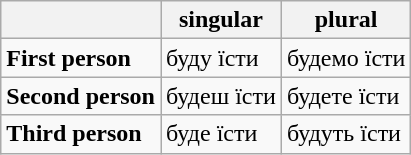<table class="wikitable" align="center">
<tr>
<th></th>
<th>singular</th>
<th>plural</th>
</tr>
<tr>
<td><strong>First person</strong></td>
<td>буду їсти</td>
<td>будемо їсти</td>
</tr>
<tr>
<td><strong>Second person</strong></td>
<td>будеш їсти</td>
<td>будете їсти</td>
</tr>
<tr>
<td><strong>Third person</strong></td>
<td>буде їсти</td>
<td>будуть їсти</td>
</tr>
</table>
